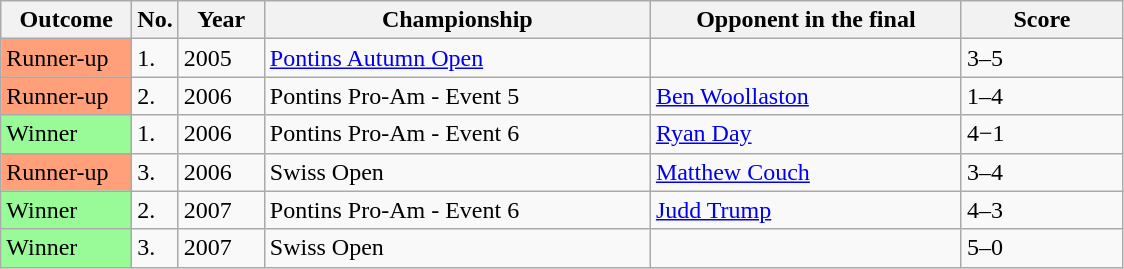<table class="sortable wikitable">
<tr>
<th width="80">Outcome</th>
<th width="20">No.</th>
<th width="50">Year</th>
<th width="250">Championship</th>
<th width="200">Opponent in the final</th>
<th width="100">Score</th>
</tr>
<tr>
<td style="background:#ffa07a;">Runner-up</td>
<td>1.</td>
<td>2005</td>
<td><a href='#'>Pontins Autumn Open</a></td>
<td> </td>
<td>3–5</td>
</tr>
<tr>
<td style="background:#ffa07a;">Runner-up</td>
<td>2.</td>
<td>2006</td>
<td>Pontins Pro-Am - Event 5</td>
<td> <a href='#'>Ben Woollaston</a></td>
<td>1–4</td>
</tr>
<tr>
<td style="background:#98fb98;">Winner</td>
<td>1.</td>
<td>2006</td>
<td>Pontins Pro-Am - Event 6</td>
<td> <a href='#'>Ryan Day</a></td>
<td>4−1</td>
</tr>
<tr>
<td style="background:#ffa07a;">Runner-up</td>
<td>3.</td>
<td>2006</td>
<td>Swiss Open</td>
<td> <a href='#'>Matthew Couch</a></td>
<td>3–4</td>
</tr>
<tr>
<td style="background:#98fb98;">Winner</td>
<td>2.</td>
<td>2007</td>
<td>Pontins Pro-Am - Event 6</td>
<td> <a href='#'>Judd Trump</a></td>
<td>4–3</td>
</tr>
<tr>
<td style="background:#98FB98">Winner</td>
<td>3.</td>
<td>2007</td>
<td>Swiss Open</td>
<td> </td>
<td>5–0</td>
</tr>
</table>
